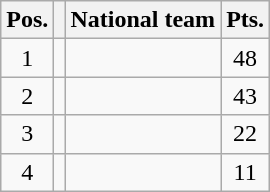<table class=wikitable>
<tr>
<th>Pos.</th>
<th></th>
<th>National team</th>
<th>Pts.</th>
</tr>
<tr align=center>
<td>1</td>
<td></td>
<td align=left></td>
<td>48</td>
</tr>
<tr align=center>
<td>2</td>
<td></td>
<td align=left></td>
<td>43</td>
</tr>
<tr align=center>
<td>3</td>
<td></td>
<td align=left></td>
<td>22</td>
</tr>
<tr align=center>
<td>4</td>
<td></td>
<td align=left></td>
<td>11</td>
</tr>
</table>
